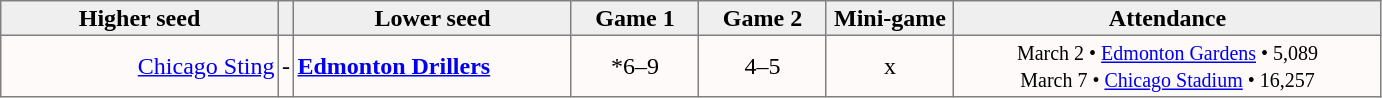<table style=border-collapse:collapse border=1 cellspacing=0 cellpadding=2>
<tr align=center bgcolor=#efefef>
<th width=180>Higher seed</th>
<th width=5></th>
<th width=180>Lower seed</th>
<th width=80>Game 1</th>
<th width=80>Game 2</th>
<th width=80>Mini-game</th>
<td width=280><strong>Attendance</strong></td>
</tr>
<tr align=center bgcolor=fffafa>
<td align=right><a href='#'>Chicago Sting</a></td>
<td>-</td>
<td align=left><strong><a href='#'>Edmonton Drillers</a></strong></td>
<td>*6–9</td>
<td>4–5</td>
<td>x</td>
<td><small>March 2 • <a href='#'>Edmonton Gardens</a> • 5,089<br> March 7 • <a href='#'>Chicago Stadium</a> • 16,257</small></td>
</tr>
</table>
